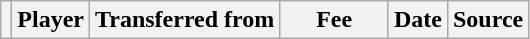<table class="wikitable plainrowheaders sortable">
<tr>
<th></th>
<th scope="col">Player</th>
<th>Transferred from</th>
<th style="width: 65px;">Fee</th>
<th scope="col">Date</th>
<th scope="col">Source</th>
</tr>
</table>
